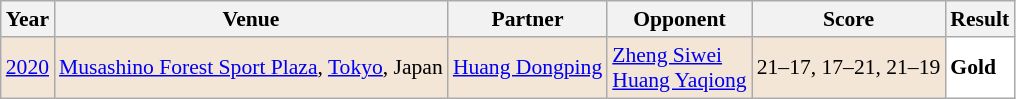<table class="sortable wikitable" style="font-size: 90%;">
<tr>
<th>Year</th>
<th>Venue</th>
<th>Partner</th>
<th>Opponent</th>
<th>Score</th>
<th>Result</th>
</tr>
<tr style="background:#F3E6D7">
<td align="center"><a href='#'>2020</a></td>
<td align="left"><a href='#'>Musashino Forest Sport Plaza</a>, <a href='#'>Tokyo</a>, Japan</td>
<td align="left"> <a href='#'>Huang Dongping</a></td>
<td align="left"> <a href='#'>Zheng Siwei</a><br> <a href='#'>Huang Yaqiong</a></td>
<td align="left">21–17, 17–21, 21–19</td>
<td style="text-align:left; background:white"> <strong>Gold</strong></td>
</tr>
</table>
